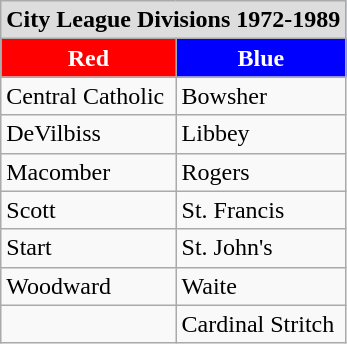<table class="wikitable">
<tr bgcolor=#ccccff>
<th colspan=4 style="background:#dddddd;">City League Divisions 1972-1989</th>
</tr>
<tr>
<th style="background:red; color: white">Red</th>
<th style="background:blue; color: white">Blue</th>
</tr>
<tr>
<td>Central Catholic</td>
<td>Bowsher</td>
</tr>
<tr>
<td>DeVilbiss</td>
<td>Libbey</td>
</tr>
<tr>
<td>Macomber</td>
<td>Rogers</td>
</tr>
<tr>
<td>Scott</td>
<td>St. Francis</td>
</tr>
<tr>
<td>Start</td>
<td>St. John's</td>
</tr>
<tr>
<td>Woodward</td>
<td>Waite</td>
</tr>
<tr>
<td></td>
<td>Cardinal Stritch</td>
</tr>
</table>
